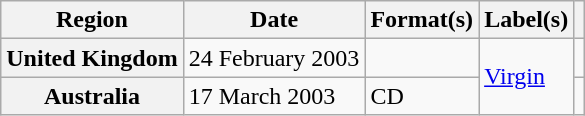<table class="wikitable plainrowheaders">
<tr>
<th scope="col">Region</th>
<th scope="col">Date</th>
<th scope="col">Format(s)</th>
<th scope="col">Label(s)</th>
<th scope="col"></th>
</tr>
<tr>
<th scope="row">United Kingdom</th>
<td>24 February 2003</td>
<td></td>
<td rowspan="2"><a href='#'>Virgin</a></td>
<td></td>
</tr>
<tr>
<th scope="row">Australia</th>
<td>17 March 2003</td>
<td>CD</td>
<td></td>
</tr>
</table>
